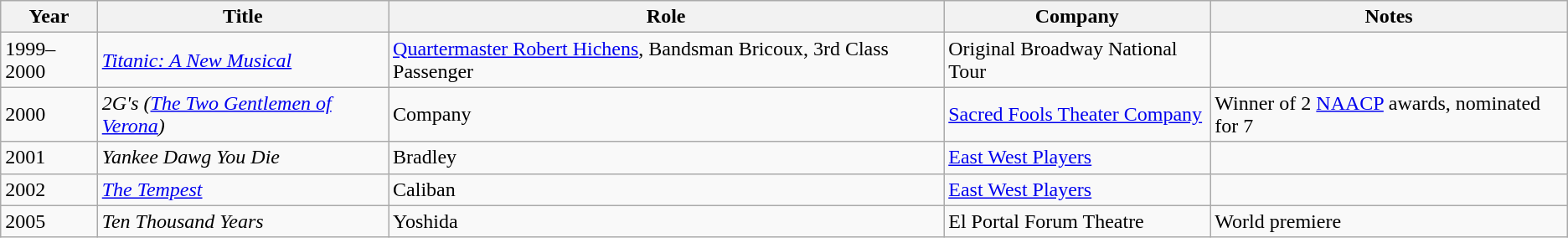<table class="wikitable sortable">
<tr>
<th>Year</th>
<th>Title</th>
<th>Role</th>
<th>Company</th>
<th>Notes</th>
</tr>
<tr>
<td>1999–2000</td>
<td><em><a href='#'>Titanic: A New Musical</a></em></td>
<td><a href='#'>Quartermaster Robert Hichens</a>, Bandsman Bricoux, 3rd Class Passenger</td>
<td>Original Broadway National Tour</td>
<td></td>
</tr>
<tr>
<td>2000</td>
<td><em>2G's (<a href='#'>The Two Gentlemen of Verona</a>)</em></td>
<td>Company</td>
<td><a href='#'>Sacred Fools Theater Company</a></td>
<td>Winner of 2 <a href='#'>NAACP</a> awards, nominated for 7</td>
</tr>
<tr>
<td>2001</td>
<td><em>Yankee Dawg You Die</em></td>
<td>Bradley</td>
<td><a href='#'>East West Players</a></td>
<td></td>
</tr>
<tr>
<td>2002</td>
<td><em><a href='#'>The Tempest</a></em></td>
<td>Caliban</td>
<td><a href='#'>East West Players</a></td>
<td></td>
</tr>
<tr>
<td>2005</td>
<td><em>Ten Thousand Years</em></td>
<td>Yoshida</td>
<td>El Portal Forum Theatre</td>
<td>World premiere</td>
</tr>
</table>
